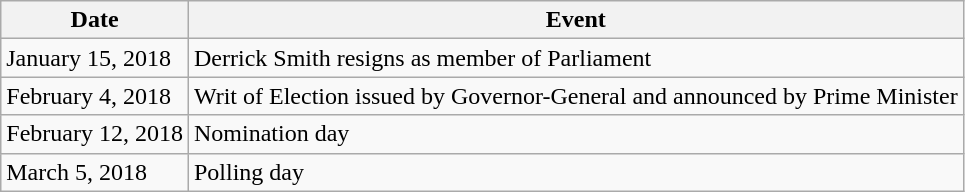<table class="wikitable">
<tr>
<th>Date</th>
<th>Event</th>
</tr>
<tr>
<td>January 15, 2018</td>
<td>Derrick Smith resigns as member of Parliament </td>
</tr>
<tr>
<td>February 4, 2018</td>
<td>Writ of Election issued by Governor-General and announced by Prime Minister</td>
</tr>
<tr>
<td>February 12, 2018</td>
<td>Nomination day</td>
</tr>
<tr>
<td>March 5, 2018</td>
<td>Polling day</td>
</tr>
</table>
